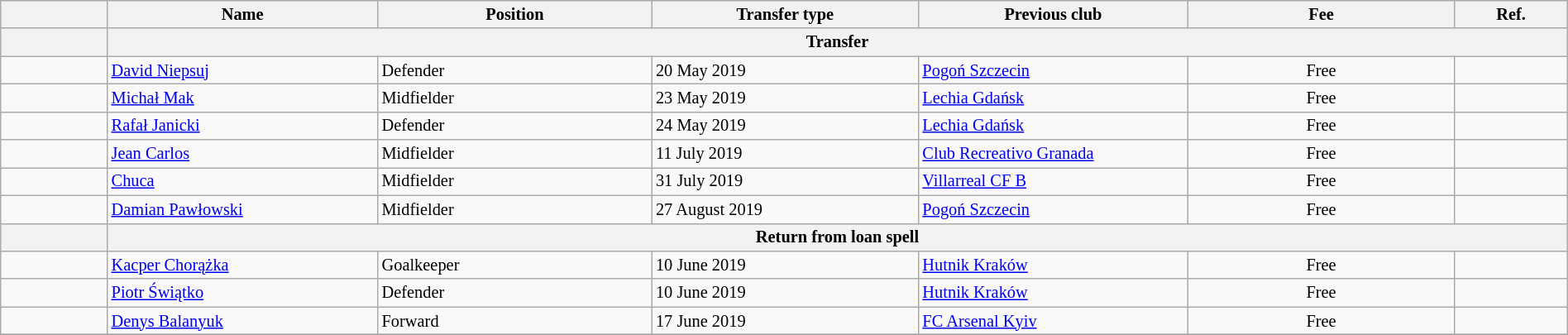<table class="wikitable" style="width:100%; font-size:85%;">
<tr>
<th width="2%"></th>
<th width="5%">Name</th>
<th width="5%">Position</th>
<th width="5%">Transfer type</th>
<th width="5%">Previous club</th>
<th width="5%">Fee</th>
<th width="2%">Ref.</th>
</tr>
<tr>
<th></th>
<th colspan="6" align="center">Transfer</th>
</tr>
<tr>
<td align=center></td>
<td align=left> <a href='#'>David Niepsuj</a></td>
<td align=left>Defender</td>
<td align=left>20 May 2019</td>
<td align=left> <a href='#'>Pogoń Szczecin</a></td>
<td align=center>Free</td>
<td></td>
</tr>
<tr>
<td align=center></td>
<td align=left> <a href='#'>Michał Mak</a></td>
<td align=left>Midfielder</td>
<td align=left>23 May 2019</td>
<td align=left> <a href='#'>Lechia Gdańsk</a></td>
<td align=center>Free</td>
<td></td>
</tr>
<tr>
<td align=center></td>
<td align=left> <a href='#'>Rafał Janicki</a></td>
<td align=left>Defender</td>
<td align=left>24 May 2019</td>
<td align=left> <a href='#'>Lechia Gdańsk</a></td>
<td align=center>Free</td>
<td></td>
</tr>
<tr>
<td align=center></td>
<td align=left> <a href='#'>Jean Carlos</a></td>
<td align=left>Midfielder</td>
<td align=left>11 July 2019</td>
<td align=left> <a href='#'>Club Recreativo Granada</a></td>
<td align=center>Free</td>
<td></td>
</tr>
<tr>
<td align=center></td>
<td align=left> <a href='#'>Chuca</a></td>
<td align=left>Midfielder</td>
<td align=left>31 July 2019</td>
<td align=left> <a href='#'>Villarreal CF B</a></td>
<td align=center>Free</td>
<td></td>
</tr>
<tr>
<td align=center></td>
<td align=left> <a href='#'>Damian Pawłowski</a></td>
<td align=left>Midfielder</td>
<td align=left>27 August 2019</td>
<td align=left> <a href='#'>Pogoń Szczecin</a></td>
<td align=center>Free</td>
<td></td>
</tr>
<tr>
<th></th>
<th colspan="6" align="center">Return from loan spell</th>
</tr>
<tr>
<td align=center></td>
<td align=left> <a href='#'>Kacper Chorążka</a></td>
<td align=left>Goalkeeper</td>
<td align=left>10 June 2019</td>
<td align=left> <a href='#'>Hutnik Kraków</a></td>
<td align=center>Free</td>
<td></td>
</tr>
<tr>
<td align=center></td>
<td align=left> <a href='#'>Piotr Świątko</a></td>
<td align=left>Defender</td>
<td align=left>10 June 2019</td>
<td align=left> <a href='#'>Hutnik Kraków</a></td>
<td align=center>Free</td>
<td></td>
</tr>
<tr>
<td align=center></td>
<td align=left> <a href='#'>Denys Balanyuk</a></td>
<td align=left>Forward</td>
<td align=left>17 June 2019</td>
<td align=left> <a href='#'>FC Arsenal Kyiv</a></td>
<td align=center>Free</td>
<td></td>
</tr>
<tr>
</tr>
</table>
